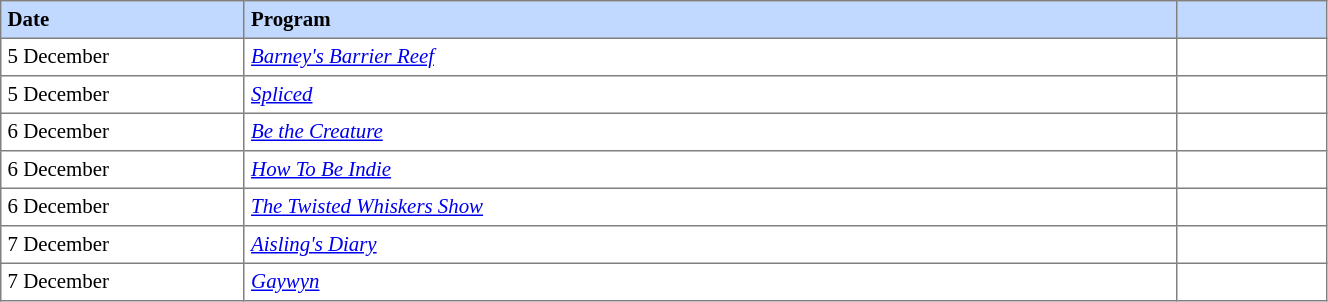<table border="1" cellpadding="4" cellspacing="0"  style="text-align:left; font-size:87%; border-collapse:collapse; width:70%;">
<tr style="background:#C1D8FF;">
<th width=6%>Date</th>
<th style="width:25%;">Program</th>
<th width=4%></th>
</tr>
<tr>
<td>5 December</td>
<td><em><a href='#'>Barney's Barrier Reef</a></em></td>
<td></td>
</tr>
<tr>
<td>5 December</td>
<td><em><a href='#'>Spliced</a></em></td>
<td></td>
</tr>
<tr>
<td>6 December</td>
<td><em><a href='#'>Be the Creature</a></em></td>
<td></td>
</tr>
<tr>
<td>6 December</td>
<td><em><a href='#'>How To Be Indie</a></em></td>
<td></td>
</tr>
<tr>
<td>6 December</td>
<td><em><a href='#'>The Twisted Whiskers Show</a></em></td>
<td></td>
</tr>
<tr>
<td>7 December</td>
<td><em><a href='#'>Aisling's Diary</a></em></td>
<td></td>
</tr>
<tr>
<td>7 December</td>
<td><em><a href='#'>Gaywyn</a></em></td>
<td></td>
</tr>
</table>
